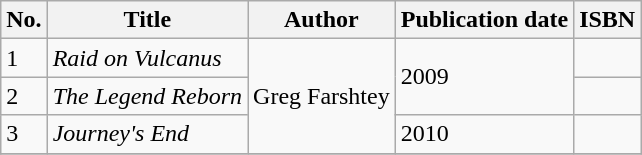<table class="wikitable">
<tr>
<th>No.</th>
<th>Title</th>
<th>Author</th>
<th>Publication date</th>
<th>ISBN</th>
</tr>
<tr>
<td>1</td>
<td><em>Raid on Vulcanus</em></td>
<td Rowspan="3">Greg Farshtey</td>
<td Rowspan="2">2009</td>
<td></td>
</tr>
<tr>
<td>2</td>
<td><em>The Legend Reborn</em></td>
<td></td>
</tr>
<tr>
<td>3</td>
<td><em>Journey's End</em></td>
<td>2010</td>
<td></td>
</tr>
<tr>
</tr>
</table>
